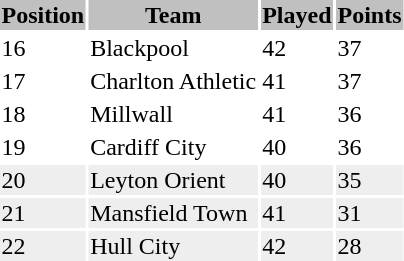<table class="toccolours">
<tr>
<th bgcolor=silver>Position</th>
<th bgcolor=silver>Team</th>
<th bgcolor=silver>Played</th>
<th bgcolor=silver>Points</th>
</tr>
<tr>
<td>16</td>
<td>Blackpool</td>
<td>42</td>
<td>37</td>
</tr>
<tr>
<td>17</td>
<td>Charlton Athletic</td>
<td>41</td>
<td>37</td>
</tr>
<tr>
<td>18</td>
<td>Millwall</td>
<td>41</td>
<td>36</td>
</tr>
<tr>
<td>19</td>
<td>Cardiff City</td>
<td>40</td>
<td>36</td>
</tr>
<tr bgcolor=#eeeeee>
<td>20</td>
<td>Leyton Orient</td>
<td>40</td>
<td>35</td>
</tr>
<tr bgcolor=#eeeeee>
<td>21</td>
<td>Mansfield Town</td>
<td>41</td>
<td>31</td>
</tr>
<tr bgcolor=#eeeeee>
<td>22</td>
<td>Hull City</td>
<td>42</td>
<td>28</td>
</tr>
</table>
